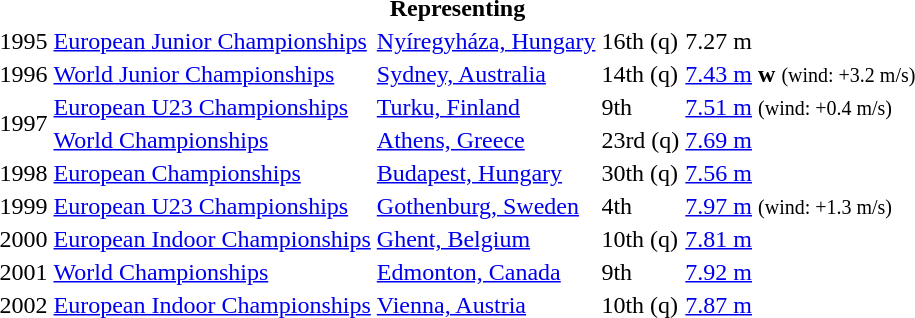<table>
<tr>
<th colspan="5">Representing </th>
</tr>
<tr>
<td>1995</td>
<td><a href='#'>European Junior Championships</a></td>
<td><a href='#'>Nyíregyháza, Hungary</a></td>
<td>16th (q)</td>
<td>7.27 m</td>
</tr>
<tr>
<td>1996</td>
<td><a href='#'>World Junior Championships</a></td>
<td><a href='#'>Sydney, Australia</a></td>
<td>14th (q)</td>
<td><a href='#'>7.43 m</a> <strong>w</strong> <small>(wind: +3.2 m/s)</small> </td>
</tr>
<tr>
<td rowspan=2>1997</td>
<td><a href='#'>European U23 Championships</a></td>
<td><a href='#'>Turku, Finland</a></td>
<td>9th</td>
<td><a href='#'>7.51 m</a> <small>(wind: +0.4 m/s)</small> </td>
</tr>
<tr>
<td><a href='#'>World Championships</a></td>
<td><a href='#'>Athens, Greece</a></td>
<td>23rd (q)</td>
<td><a href='#'>7.69 m</a></td>
</tr>
<tr>
<td>1998</td>
<td><a href='#'>European Championships</a></td>
<td><a href='#'>Budapest, Hungary</a></td>
<td>30th (q)</td>
<td><a href='#'>7.56 m</a></td>
</tr>
<tr>
<td>1999</td>
<td><a href='#'>European U23 Championships</a></td>
<td><a href='#'>Gothenburg, Sweden</a></td>
<td>4th</td>
<td><a href='#'>7.97 m</a> <small>(wind: +1.3 m/s)</small> </td>
</tr>
<tr>
<td>2000</td>
<td><a href='#'>European Indoor Championships</a></td>
<td><a href='#'>Ghent, Belgium</a></td>
<td>10th (q)</td>
<td><a href='#'>7.81 m</a></td>
</tr>
<tr>
<td>2001</td>
<td><a href='#'>World Championships</a></td>
<td><a href='#'>Edmonton, Canada</a></td>
<td>9th</td>
<td><a href='#'>7.92 m</a></td>
</tr>
<tr>
<td>2002</td>
<td><a href='#'>European Indoor Championships</a></td>
<td><a href='#'>Vienna, Austria</a></td>
<td>10th (q)</td>
<td><a href='#'>7.87 m</a></td>
</tr>
</table>
